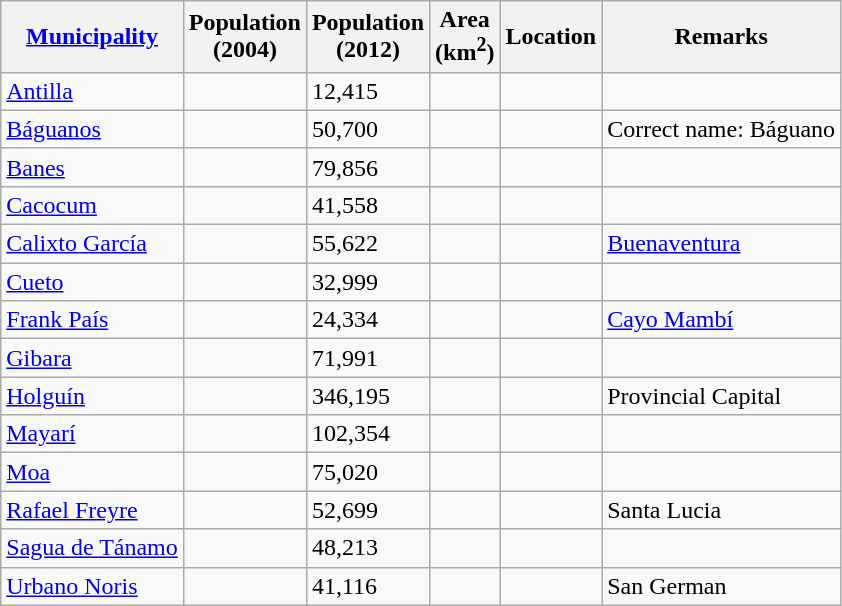<table class="wikitable sortable">
<tr>
<th><a href='#'>Municipality</a></th>
<th>Population<br>(2004)</th>
<th>Population<br>(2012)</th>
<th>Area<br>(km<sup>2</sup>)</th>
<th>Location</th>
<th>Remarks</th>
</tr>
<tr>
<td><a href='#'>Antilla</a></td>
<td></td>
<td>12,415</td>
<td></td>
<td><small></small></td>
<td></td>
</tr>
<tr>
<td><a href='#'>Báguanos</a></td>
<td></td>
<td>50,700</td>
<td></td>
<td><small></small></td>
<td>Correct name: Báguano</td>
</tr>
<tr>
<td><a href='#'>Banes</a></td>
<td></td>
<td>79,856</td>
<td></td>
<td><small></small></td>
<td></td>
</tr>
<tr>
<td><a href='#'>Cacocum</a></td>
<td></td>
<td>41,558</td>
<td></td>
<td><small></small></td>
<td></td>
</tr>
<tr>
<td><a href='#'>Calixto García</a></td>
<td></td>
<td>55,622</td>
<td></td>
<td><small></small></td>
<td><a href='#'>Buenaventura</a></td>
</tr>
<tr>
<td><a href='#'>Cueto</a></td>
<td></td>
<td>32,999</td>
<td></td>
<td><small></small></td>
<td></td>
</tr>
<tr>
<td><a href='#'>Frank País</a></td>
<td></td>
<td>24,334</td>
<td></td>
<td><small></small></td>
<td><a href='#'>Cayo Mambí</a></td>
</tr>
<tr>
<td><a href='#'>Gibara</a></td>
<td></td>
<td>71,991</td>
<td></td>
<td><small></small></td>
<td></td>
</tr>
<tr>
<td><a href='#'>Holguín</a></td>
<td></td>
<td>346,195</td>
<td></td>
<td><small></small></td>
<td>Provincial Capital</td>
</tr>
<tr>
<td><a href='#'>Mayarí</a></td>
<td></td>
<td>102,354</td>
<td></td>
<td><small></small></td>
<td></td>
</tr>
<tr>
<td><a href='#'>Moa</a></td>
<td></td>
<td>75,020</td>
<td></td>
<td><small></small></td>
<td></td>
</tr>
<tr>
<td><a href='#'>Rafael Freyre</a></td>
<td></td>
<td>52,699</td>
<td></td>
<td><small></small></td>
<td>Santa Lucia</td>
</tr>
<tr>
<td><a href='#'>Sagua de Tánamo</a></td>
<td></td>
<td>48,213</td>
<td></td>
<td><small></small></td>
<td></td>
</tr>
<tr>
<td><a href='#'>Urbano Noris</a></td>
<td></td>
<td>41,116</td>
<td></td>
<td><small></small></td>
<td>San German</td>
</tr>
</table>
